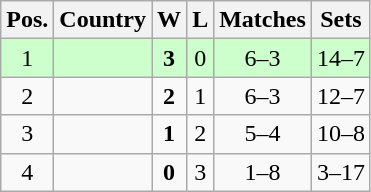<table class="wikitable" style="text-align: center;">
<tr>
<th scope="col">Pos.</th>
<th scope="col">Country</th>
<th scope="col">W</th>
<th scope="col">L</th>
<th scope="col">Matches</th>
<th scope="col">Sets</th>
</tr>
<tr style="background: #CFC;">
<td>1</td>
<td style="text-align: left;"></td>
<td><strong>3</strong></td>
<td>0</td>
<td>6–3</td>
<td>14–7</td>
</tr>
<tr>
<td>2</td>
<td style="text-align: left;"></td>
<td><strong>2</strong></td>
<td>1</td>
<td>6–3</td>
<td>12–7</td>
</tr>
<tr>
<td>3</td>
<td style="text-align: left;"></td>
<td><strong>1</strong></td>
<td>2</td>
<td>5–4</td>
<td>10–8</td>
</tr>
<tr>
<td>4</td>
<td style="text-align: left;"></td>
<td><strong>0</strong></td>
<td>3</td>
<td>1–8</td>
<td>3–17</td>
</tr>
</table>
